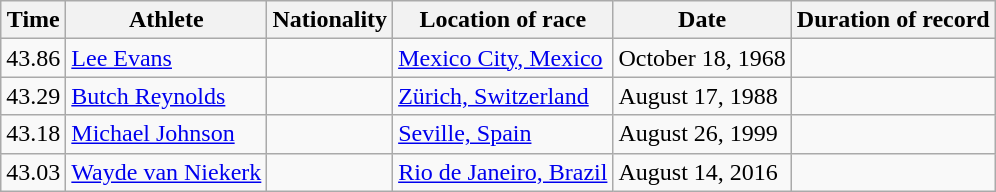<table class="wikitable" border="1">
<tr>
<th>Time</th>
<th>Athlete</th>
<th>Nationality</th>
<th>Location of race</th>
<th>Date</th>
<th>Duration of record</th>
</tr>
<tr>
<td>43.86 </td>
<td><a href='#'>Lee Evans</a></td>
<td></td>
<td><a href='#'>Mexico City, Mexico</a></td>
<td>October 18, 1968</td>
<td></td>
</tr>
<tr>
<td>43.29</td>
<td><a href='#'>Butch Reynolds</a></td>
<td></td>
<td><a href='#'>Zürich, Switzerland</a></td>
<td>August 17, 1988</td>
<td></td>
</tr>
<tr>
<td>43.18</td>
<td><a href='#'>Michael Johnson</a></td>
<td></td>
<td><a href='#'>Seville, Spain</a></td>
<td>August 26, 1999</td>
<td></td>
</tr>
<tr>
<td>43.03</td>
<td><a href='#'>Wayde van Niekerk</a></td>
<td></td>
<td><a href='#'>Rio de Janeiro, Brazil</a></td>
<td>August 14, 2016</td>
<td></td>
</tr>
</table>
